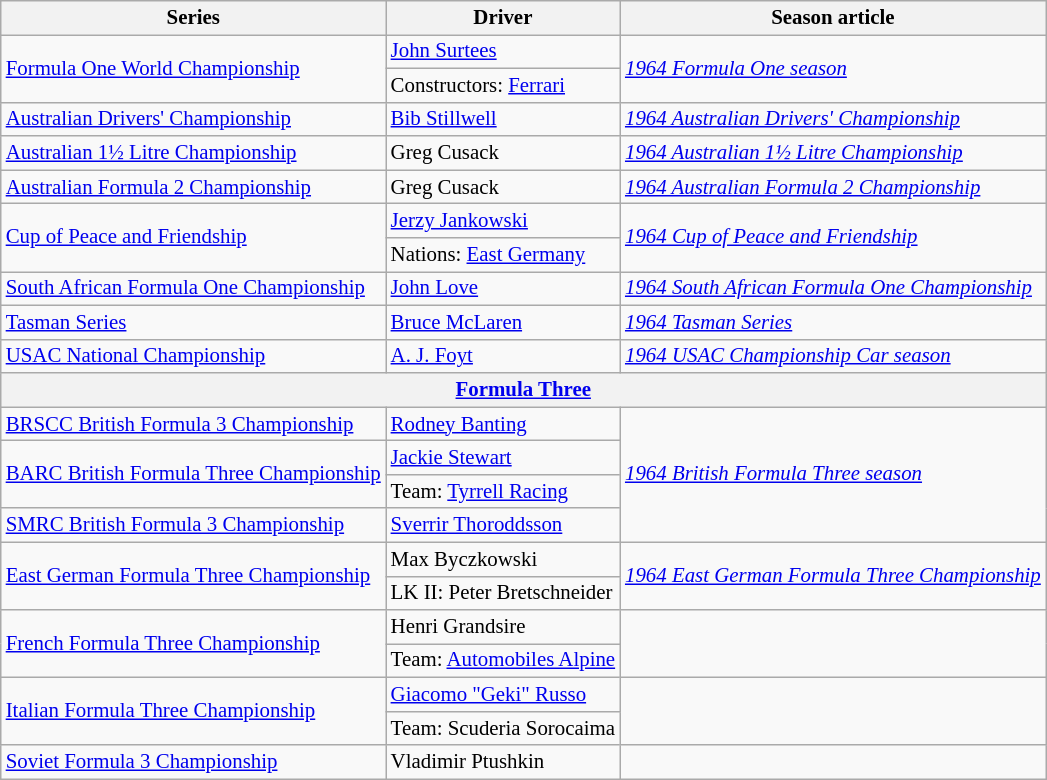<table class="wikitable" style="font-size: 87%;">
<tr>
<th>Series</th>
<th>Driver</th>
<th>Season article</th>
</tr>
<tr>
<td rowspan=2><a href='#'>Formula One World Championship</a></td>
<td> <a href='#'>John Surtees</a></td>
<td rowspan=2><em><a href='#'>1964 Formula One season</a></em></td>
</tr>
<tr>
<td>Constructors:  <a href='#'>Ferrari</a></td>
</tr>
<tr>
<td><a href='#'>Australian Drivers' Championship</a></td>
<td> <a href='#'>Bib Stillwell</a></td>
<td><em><a href='#'>1964 Australian Drivers' Championship</a></em></td>
</tr>
<tr>
<td><a href='#'>Australian 1½ Litre Championship</a></td>
<td> Greg Cusack</td>
<td><em><a href='#'>1964 Australian 1½ Litre Championship</a></em></td>
</tr>
<tr>
<td><a href='#'>Australian Formula 2 Championship</a></td>
<td> Greg Cusack</td>
<td><em><a href='#'>1964 Australian Formula 2 Championship</a></em></td>
</tr>
<tr>
<td rowspan=2><a href='#'>Cup of Peace and Friendship</a></td>
<td> <a href='#'>Jerzy Jankowski</a></td>
<td rowspan=2><em><a href='#'>1964 Cup of Peace and Friendship</a></em></td>
</tr>
<tr>
<td>Nations:  <a href='#'>East Germany</a></td>
</tr>
<tr>
<td><a href='#'>South African Formula One Championship</a></td>
<td> <a href='#'>John Love</a></td>
<td><em><a href='#'>1964 South African Formula One Championship</a></em></td>
</tr>
<tr>
<td><a href='#'>Tasman Series</a></td>
<td> <a href='#'>Bruce McLaren</a></td>
<td><em><a href='#'>1964 Tasman Series</a></em></td>
</tr>
<tr>
<td><a href='#'>USAC National Championship</a></td>
<td> <a href='#'>A. J. Foyt</a></td>
<td><em><a href='#'>1964 USAC Championship Car season</a></em></td>
</tr>
<tr>
<th colspan=3><a href='#'>Formula Three</a></th>
</tr>
<tr>
<td><a href='#'>BRSCC British Formula 3 Championship</a></td>
<td> <a href='#'>Rodney Banting</a></td>
<td rowspan=4><em><a href='#'>1964 British Formula Three season</a></em></td>
</tr>
<tr>
<td rowspan="2"><a href='#'>BARC British Formula Three Championship</a></td>
<td> <a href='#'>Jackie Stewart</a></td>
</tr>
<tr>
<td>Team:  <a href='#'>Tyrrell Racing</a></td>
</tr>
<tr>
<td><a href='#'>SMRC British Formula 3 Championship</a></td>
<td> <a href='#'>Sverrir Thoroddsson</a></td>
</tr>
<tr>
<td rowspan=2><a href='#'>East German Formula Three Championship</a></td>
<td> Max Byczkowski</td>
<td rowspan=2><em><a href='#'>1964 East German Formula Three Championship</a></em></td>
</tr>
<tr>
<td>LK II:  Peter Bretschneider</td>
</tr>
<tr>
<td rowspan="2"><a href='#'>French Formula Three Championship</a></td>
<td> Henri Grandsire</td>
<td rowspan="2"></td>
</tr>
<tr>
<td>Team:  <a href='#'>Automobiles Alpine</a></td>
</tr>
<tr>
<td rowspan="2"><a href='#'>Italian Formula Three Championship</a></td>
<td> <a href='#'>Giacomo "Geki" Russo</a></td>
<td rowspan="2"></td>
</tr>
<tr>
<td>Team:  Scuderia Sorocaima</td>
</tr>
<tr>
<td><a href='#'>Soviet Formula 3 Championship</a></td>
<td> Vladimir Ptushkin</td>
<td></td>
</tr>
</table>
